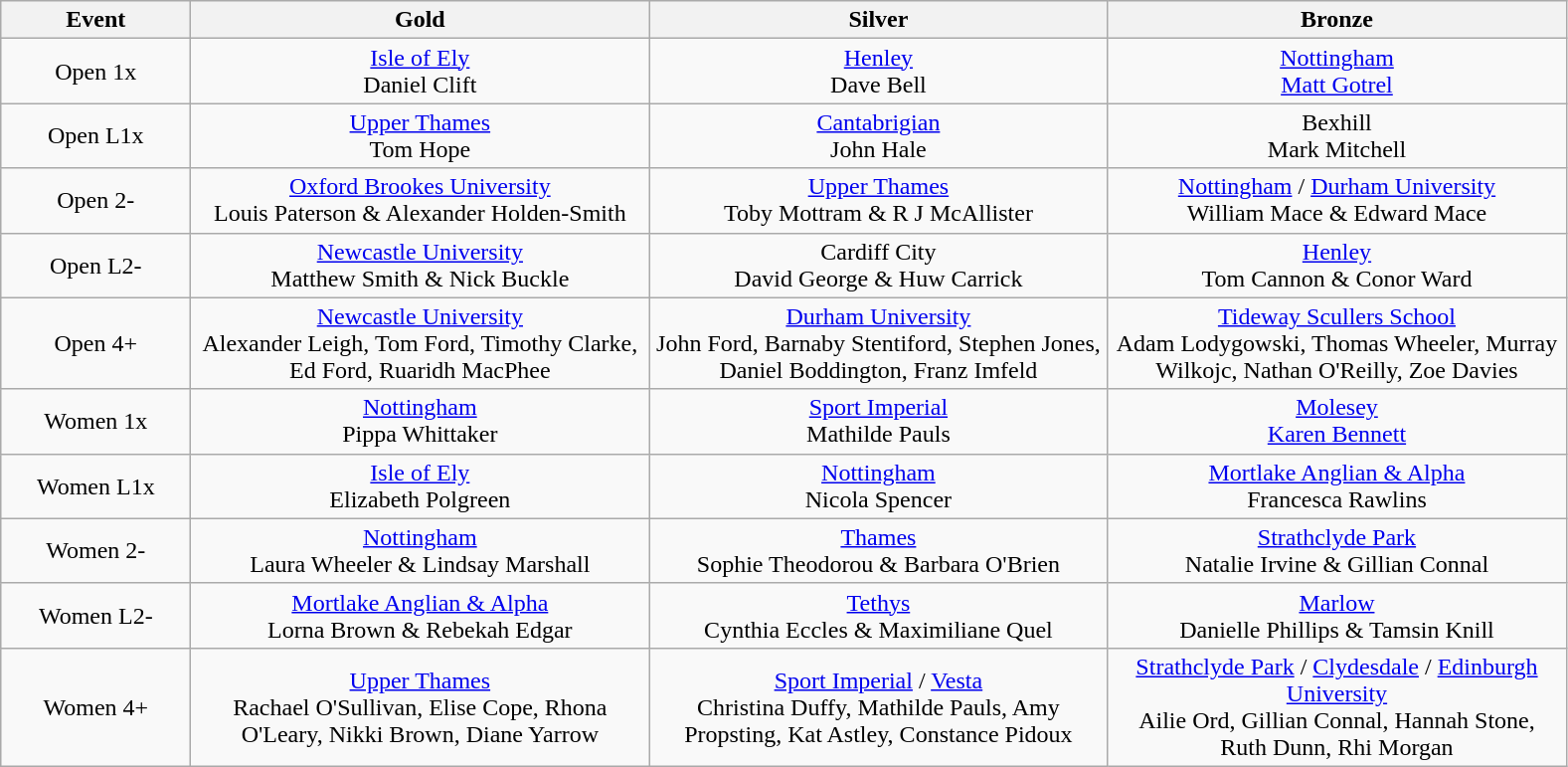<table class="wikitable" style="text-align:center">
<tr>
<th width=120>Event</th>
<th width=300>Gold</th>
<th width=300>Silver</th>
<th width=300>Bronze</th>
</tr>
<tr>
<td>Open 1x</td>
<td><a href='#'>Isle of Ely</a><br> Daniel Clift</td>
<td><a href='#'>Henley</a><br> Dave Bell</td>
<td><a href='#'>Nottingham</a><br><a href='#'>Matt Gotrel</a></td>
</tr>
<tr>
<td>Open L1x</td>
<td><a href='#'>Upper Thames</a> <br>Tom Hope</td>
<td><a href='#'>Cantabrigian</a><br>John Hale</td>
<td>Bexhill<br>Mark Mitchell</td>
</tr>
<tr>
<td>Open 2-</td>
<td><a href='#'>Oxford Brookes University</a> <br>  Louis Paterson & Alexander Holden-Smith</td>
<td><a href='#'>Upper Thames</a> <br> Toby Mottram & R J McAllister</td>
<td><a href='#'>Nottingham</a> / <a href='#'>Durham University</a> <br>William Mace & Edward Mace</td>
</tr>
<tr>
<td>Open L2-</td>
<td><a href='#'>Newcastle University</a>  <br> Matthew Smith & Nick Buckle</td>
<td>Cardiff City<br> David George & Huw Carrick</td>
<td><a href='#'>Henley</a><br>Tom Cannon & Conor Ward</td>
</tr>
<tr>
<td>Open 4+</td>
<td><a href='#'>Newcastle University</a><br> Alexander Leigh, Tom Ford, Timothy Clarke, Ed Ford, Ruaridh MacPhee</td>
<td><a href='#'>Durham University</a> <br>John Ford, Barnaby Stentiford, Stephen Jones, Daniel Boddington, Franz Imfeld</td>
<td><a href='#'>Tideway Scullers School</a> <br>Adam Lodygowski, Thomas Wheeler, Murray Wilkojc, Nathan O'Reilly, Zoe Davies</td>
</tr>
<tr>
<td>Women 1x</td>
<td><a href='#'>Nottingham</a> <br> Pippa Whittaker</td>
<td><a href='#'>Sport Imperial</a> <br>  Mathilde Pauls</td>
<td><a href='#'>Molesey</a><br><a href='#'>Karen Bennett</a></td>
</tr>
<tr>
<td>Women L1x</td>
<td><a href='#'>Isle of Ely</a><br> Elizabeth Polgreen</td>
<td><a href='#'>Nottingham</a> <br> Nicola Spencer</td>
<td><a href='#'>Mortlake Anglian & Alpha</a><br>Francesca Rawlins</td>
</tr>
<tr>
<td>Women 2-</td>
<td><a href='#'>Nottingham</a><br>  Laura Wheeler & Lindsay Marshall</td>
<td><a href='#'>Thames</a>  <br> Sophie Theodorou & Barbara O'Brien</td>
<td><a href='#'>Strathclyde Park</a> <br>Natalie Irvine & Gillian Connal</td>
</tr>
<tr>
<td>Women L2-</td>
<td><a href='#'>Mortlake Anglian & Alpha</a>  <br>Lorna Brown & Rebekah Edgar</td>
<td><a href='#'>Tethys</a> <br> Cynthia Eccles & Maximiliane Quel</td>
<td><a href='#'>Marlow</a><br>Danielle Phillips & Tamsin Knill</td>
</tr>
<tr>
<td>Women 4+</td>
<td><a href='#'>Upper Thames</a> <br>Rachael O'Sullivan, Elise Cope, Rhona O'Leary, Nikki Brown, Diane Yarrow</td>
<td><a href='#'>Sport Imperial</a> / <a href='#'>Vesta</a> <br>Christina Duffy, Mathilde Pauls, Amy Propsting, Kat Astley, Constance Pidoux</td>
<td><a href='#'>Strathclyde Park</a> / <a href='#'>Clydesdale</a> / <a href='#'>Edinburgh University</a><br>Ailie Ord, Gillian Connal, Hannah Stone, Ruth Dunn, Rhi Morgan</td>
</tr>
</table>
